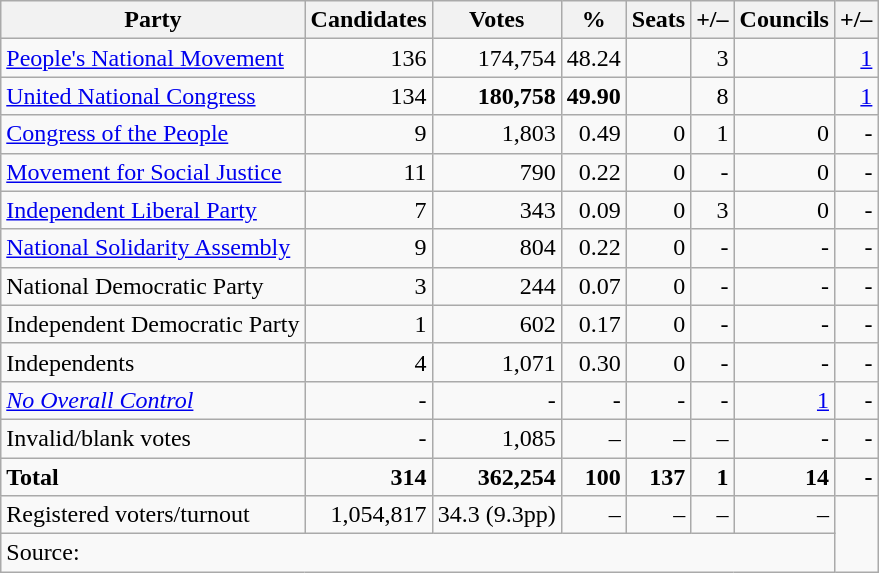<table class=wikitable style=text-align:right>
<tr>
<th>Party</th>
<th>Candidates</th>
<th>Votes</th>
<th>%</th>
<th>Seats</th>
<th>+/–</th>
<th>Councils</th>
<th>+/–</th>
</tr>
<tr>
<td align=left><a href='#'>People's National Movement</a></td>
<td>136</td>
<td>174,754</td>
<td>48.24</td>
<td><strong></strong></td>
<td>3</td>
<td><strong></strong></td>
<td><a href='#'>1</a></td>
</tr>
<tr>
<td align=left><a href='#'>United National Congress</a></td>
<td>134</td>
<td><strong>180,758</strong></td>
<td><strong>49.90</strong></td>
<td></td>
<td>8</td>
<td></td>
<td><a href='#'>1</a></td>
</tr>
<tr>
<td align=left><a href='#'>Congress of the People</a></td>
<td>9</td>
<td>1,803</td>
<td>0.49</td>
<td>0</td>
<td>1</td>
<td>0</td>
<td>-</td>
</tr>
<tr>
<td align=left><a href='#'>Movement for Social Justice</a></td>
<td>11</td>
<td>790</td>
<td>0.22</td>
<td>0</td>
<td>-</td>
<td>0</td>
<td>-</td>
</tr>
<tr>
<td align=left><a href='#'>Independent Liberal Party</a></td>
<td>7</td>
<td>343</td>
<td>0.09</td>
<td>0</td>
<td>3</td>
<td>0</td>
<td>-</td>
</tr>
<tr>
<td align=left><a href='#'>National Solidarity Assembly</a></td>
<td>9</td>
<td>804</td>
<td>0.22</td>
<td>0</td>
<td>-</td>
<td>-</td>
<td>-</td>
</tr>
<tr>
<td align=left>National Democratic Party</td>
<td>3</td>
<td>244</td>
<td>0.07</td>
<td>0</td>
<td>-</td>
<td>-</td>
<td>-</td>
</tr>
<tr>
<td align=left>Independent Democratic Party</td>
<td>1</td>
<td>602</td>
<td>0.17</td>
<td>0</td>
<td>-</td>
<td>-</td>
<td>-</td>
</tr>
<tr>
<td align=left>Independents</td>
<td>4</td>
<td>1,071</td>
<td>0.30</td>
<td>0</td>
<td>-</td>
<td>-</td>
<td>-</td>
</tr>
<tr>
<td align=left><em><a href='#'>No Overall Control</a></em></td>
<td>-</td>
<td>-</td>
<td>-</td>
<td>-</td>
<td>-</td>
<td><a href='#'>1</a></td>
<td>-</td>
</tr>
<tr>
<td align=left>Invalid/blank votes</td>
<td>-</td>
<td>1,085</td>
<td>–</td>
<td>–</td>
<td>–</td>
<td>-</td>
<td>-</td>
</tr>
<tr>
<td align=left><strong>Total</strong></td>
<td><strong>314</strong></td>
<td><strong>362,254</strong></td>
<td><strong>100</strong></td>
<td><strong>137</strong></td>
<td><strong>1</strong></td>
<td><strong>14</strong></td>
<td><strong>-</strong></td>
</tr>
<tr>
<td align=left>Registered voters/turnout</td>
<td>1,054,817</td>
<td>34.3 (9.3pp)</td>
<td>–</td>
<td>–</td>
<td>–</td>
<td>–</td>
</tr>
<tr>
<td align=left colspan=7>Source: </td>
</tr>
</table>
